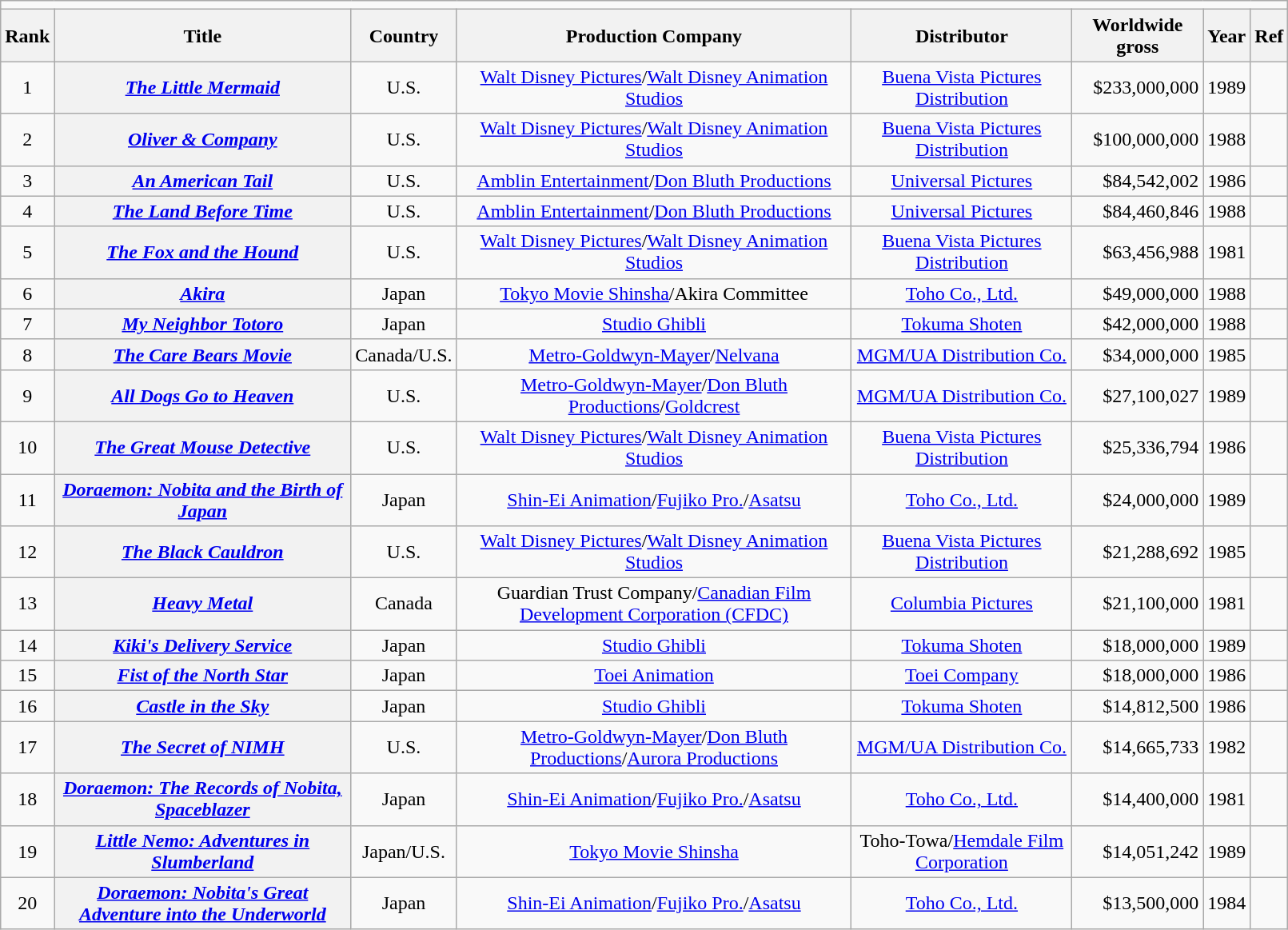<table class="wikitable" style="text-align:center; font-size:100%; width:85%;">
<tr>
<td colspan="9" scope="col"><strong></strong></td>
</tr>
<tr>
<th scope="col">Rank</th>
<th scope="col">Title</th>
<th scope="col">Country</th>
<th scope="col">Production Company</th>
<th scope="col">Distributor</th>
<th scope="col">Worldwide gross</th>
<th scope="col">Year</th>
<th scope="col" class="unsortable">Ref</th>
</tr>
<tr>
<td style="text-align:center;">1</td>
<th scope="row"><em><a href='#'>The Little Mermaid</a></em></th>
<td style="text-align:center;">U.S.</td>
<td style="text-align:center;"><a href='#'>Walt Disney Pictures</a>/<a href='#'>Walt Disney Animation Studios</a></td>
<td style="text-align:center;"><a href='#'>Buena Vista Pictures Distribution</a></td>
<td align="right">$233,000,000</td>
<td style="text-align:center;">1989</td>
<td style="text-align:center;"></td>
</tr>
<tr>
<td style="text-align:center;">2</td>
<th scope="row"><em><a href='#'>Oliver & Company</a></em></th>
<td style="text-align:center;">U.S.</td>
<td style="text-align:center;"><a href='#'>Walt Disney Pictures</a>/<a href='#'>Walt Disney Animation Studios</a></td>
<td style="text-align:center;"><a href='#'>Buena Vista Pictures Distribution</a></td>
<td align="right">$100,000,000</td>
<td style="text-align:center;">1988</td>
<td style="text-align:center;"></td>
</tr>
<tr>
<td style="text-align:center;">3</td>
<th scope="row"><em><a href='#'>An American Tail</a></em></th>
<td style="text-align:center;">U.S.</td>
<td style="text-align:center;"><a href='#'>Amblin Entertainment</a>/<a href='#'>Don Bluth Productions</a></td>
<td style="text-align:center;"><a href='#'>Universal Pictures</a></td>
<td align="right">$84,542,002</td>
<td style="text-align:center;">1986</td>
<td style="text-align:center;"></td>
</tr>
<tr>
<td style="text-align:center;">4</td>
<th scope="row"><em><a href='#'>The Land Before Time</a></em></th>
<td style="text-align:center;">U.S.</td>
<td style="text-align:center;"><a href='#'>Amblin Entertainment</a>/<a href='#'>Don Bluth Productions</a></td>
<td style="text-align:center;"><a href='#'>Universal Pictures</a></td>
<td align="right">$84,460,846</td>
<td style="text-align:center;">1988</td>
<td style="text-align:center;"></td>
</tr>
<tr>
<td style="text-align:center;">5</td>
<th scope="row"><em><a href='#'>The Fox and the Hound</a></em></th>
<td style="text-align:center;">U.S.</td>
<td style="text-align:center;"><a href='#'>Walt Disney Pictures</a>/<a href='#'>Walt Disney Animation Studios</a></td>
<td style="text-align:center;"><a href='#'>Buena Vista Pictures Distribution</a></td>
<td align="right">$63,456,988</td>
<td style="text-align:center;">1981</td>
<td style="text-align:center;"></td>
</tr>
<tr>
<td style="text-align:center;">6</td>
<th scope="row"><em><a href='#'>Akira</a></em></th>
<td style="text-align:center;">Japan</td>
<td style="text-align:center;"><a href='#'>Tokyo Movie Shinsha</a>/Akira Committee</td>
<td style="text-align:center;"><a href='#'>Toho Co., Ltd.</a></td>
<td align="right">$49,000,000</td>
<td style="text-align:center;">1988</td>
<td style="text-align:center;"></td>
</tr>
<tr>
<td style="text-align:center;">7</td>
<th scope="row"><em><a href='#'>My Neighbor Totoro</a></em></th>
<td style="text-align:center;">Japan</td>
<td style="text-align:center;"><a href='#'>Studio Ghibli</a></td>
<td style="text-align:center;"><a href='#'>Tokuma Shoten</a></td>
<td align="right">$42,000,000</td>
<td style="text-align:center;">1988</td>
<td style="text-align:center;"></td>
</tr>
<tr>
<td style="text-align:center;">8</td>
<th scope="row"><em><a href='#'>The Care Bears Movie</a></em></th>
<td style="text-align:center;">Canada/U.S.</td>
<td style="text-align:center;"><a href='#'>Metro-Goldwyn-Mayer</a>/<a href='#'>Nelvana</a></td>
<td style="text-align:center;"><a href='#'>MGM/UA Distribution Co.</a></td>
<td align="right">$34,000,000</td>
<td style="text-align:center;">1985</td>
<td style="text-align:center;"></td>
</tr>
<tr>
<td style="text-align:center;">9</td>
<th scope="row"><em><a href='#'>All Dogs Go to Heaven</a></em></th>
<td style="text-align:center;">U.S.</td>
<td style="text-align:center;"><a href='#'>Metro-Goldwyn-Mayer</a>/<a href='#'>Don Bluth Productions</a>/<a href='#'>Goldcrest</a></td>
<td style="text-align:center;"><a href='#'>MGM/UA Distribution Co.</a></td>
<td align="right">$27,100,027</td>
<td style="text-align:center;">1989</td>
<td style="text-align:center;"></td>
</tr>
<tr>
<td style="text-align:center;">10</td>
<th scope="row"><em><a href='#'>The Great Mouse Detective</a></em></th>
<td style="text-align:center;">U.S.</td>
<td style="text-align:center;"><a href='#'>Walt Disney Pictures</a>/<a href='#'>Walt Disney Animation Studios</a></td>
<td style="text-align:center;"><a href='#'>Buena Vista Pictures Distribution</a></td>
<td align="right">$25,336,794</td>
<td style="text-align:center;">1986</td>
<td style="text-align:center;"></td>
</tr>
<tr>
<td style="text-align:center;">11</td>
<th scope="row"><em><a href='#'>Doraemon: Nobita and the Birth of Japan</a></em></th>
<td style="text-align:center;">Japan</td>
<td style="text-align:center;"><a href='#'>Shin-Ei Animation</a>/<a href='#'>Fujiko Pro.</a>/<a href='#'>Asatsu</a></td>
<td style="text-align:center;"><a href='#'>Toho Co., Ltd.</a></td>
<td align="right">$24,000,000</td>
<td style="text-align:center;">1989</td>
<td style="text-align:center;"></td>
</tr>
<tr>
<td style="text-align:center;">12</td>
<th scope="row"><em><a href='#'>The Black Cauldron</a></em></th>
<td style="text-align:center;">U.S.</td>
<td style="text-align:center;"><a href='#'>Walt Disney Pictures</a>/<a href='#'>Walt Disney Animation Studios</a></td>
<td style="text-align:center;"><a href='#'>Buena Vista Pictures Distribution</a></td>
<td align="right">$21,288,692</td>
<td style="text-align:center;">1985</td>
<td style="text-align:center;"></td>
</tr>
<tr>
<td style="text-align:center;">13</td>
<th scope="row"><em><a href='#'>Heavy Metal</a></em></th>
<td style="text-align:center;">Canada</td>
<td style="text-align:center;">Guardian Trust Company/<a href='#'>Canadian Film Development Corporation (CFDC)</a></td>
<td style="text-align:center;"><a href='#'>Columbia Pictures</a></td>
<td align="right">$21,100,000</td>
<td style="text-align:center;">1981</td>
<td style="text-align:center;"></td>
</tr>
<tr>
<td style="text-align:center;">14</td>
<th scope="row"><em><a href='#'>Kiki's Delivery Service</a></em></th>
<td style="text-align:center;">Japan</td>
<td style="text-align:center;"><a href='#'>Studio Ghibli</a></td>
<td style="text-align:center;"><a href='#'>Tokuma Shoten</a></td>
<td align="right">$18,000,000</td>
<td style="text-align:center;">1989</td>
<td style="text-align:center;"></td>
</tr>
<tr>
<td style="text-align:center;">15</td>
<th scope="row"><em><a href='#'>Fist of the North Star</a></em></th>
<td style="text-align:center;">Japan</td>
<td style="text-align:center;"><a href='#'>Toei Animation</a></td>
<td style="text-align:center;"><a href='#'>Toei Company</a></td>
<td align="right">$18,000,000</td>
<td style="text-align:center;">1986</td>
<td style="text-align:center;"></td>
</tr>
<tr>
<td style="text-align:center;">16</td>
<th scope="row"><em><a href='#'>Castle in the Sky</a></em></th>
<td style="text-align:center;">Japan</td>
<td style="text-align:center;"><a href='#'>Studio Ghibli</a></td>
<td style="text-align:center;"><a href='#'>Tokuma Shoten</a></td>
<td align="right">$14,812,500</td>
<td style="text-align:center;">1986</td>
<td style="text-align:center;"></td>
</tr>
<tr>
<td style="text-align:center;">17</td>
<th scope="row"><em><a href='#'>The Secret of NIMH</a></em></th>
<td style="text-align:center;">U.S.</td>
<td style="text-align:center;"><a href='#'>Metro-Goldwyn-Mayer</a>/<a href='#'>Don Bluth Productions</a>/<a href='#'>Aurora Productions</a></td>
<td style="text-align:center;"><a href='#'>MGM/UA Distribution Co.</a></td>
<td align="right">$14,665,733</td>
<td style="text-align:center;">1982</td>
<td style="text-align:center;"></td>
</tr>
<tr>
<td style="text-align:center;">18</td>
<th scope="row"><em><a href='#'>Doraemon: The Records of Nobita, Spaceblazer</a></em></th>
<td style="text-align:center;">Japan</td>
<td style="text-align:center;"><a href='#'>Shin-Ei Animation</a>/<a href='#'>Fujiko Pro.</a>/<a href='#'>Asatsu</a></td>
<td style="text-align:center;"><a href='#'>Toho Co., Ltd.</a></td>
<td align="right">$14,400,000</td>
<td style="text-align:center;">1981</td>
<td style="text-align:center;"></td>
</tr>
<tr>
<td style="text-align:center;">19</td>
<th scope="row"><em><a href='#'>Little Nemo: Adventures in Slumberland</a></em></th>
<td style="text-align:center;">Japan/U.S.</td>
<td style="text-align:center;"><a href='#'>Tokyo Movie Shinsha</a></td>
<td style="text-align:center;">Toho-Towa/<a href='#'>Hemdale Film Corporation</a></td>
<td align="right">$14,051,242</td>
<td style="text-align:center;">1989</td>
<td style="text-align:center;"></td>
</tr>
<tr>
<td style="text-align:center;">20</td>
<th scope="row"><em><a href='#'>Doraemon: Nobita's Great Adventure into the Underworld</a></em></th>
<td style="text-align:center;">Japan</td>
<td style="text-align:center;"><a href='#'>Shin-Ei Animation</a>/<a href='#'>Fujiko Pro.</a>/<a href='#'>Asatsu</a></td>
<td style="text-align:center;"><a href='#'>Toho Co., Ltd.</a></td>
<td align="right">$13,500,000</td>
<td style="text-align:center;">1984</td>
<td style="text-align:center;"></td>
</tr>
</table>
